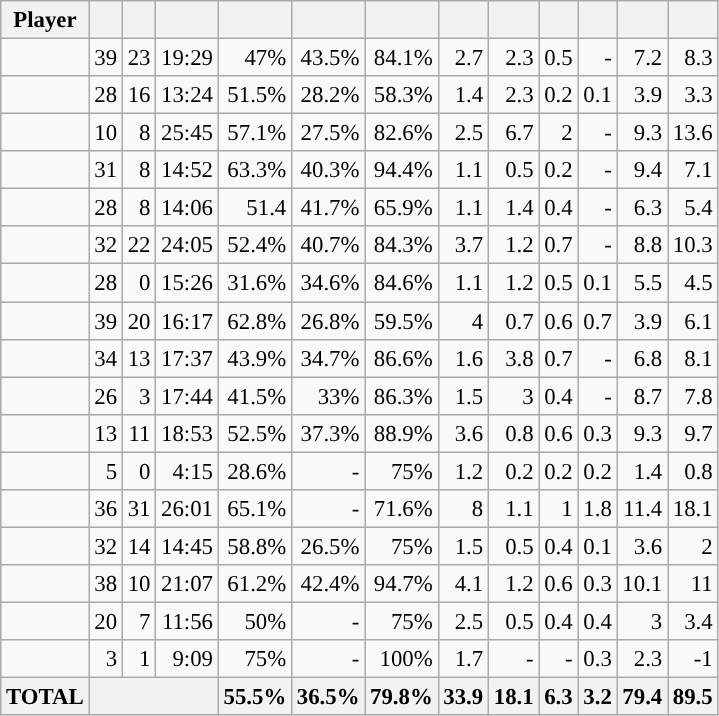<table class="wikitable sortable" style="font-size:95%; text-align:right;">
<tr>
<th>Player</th>
<th></th>
<th></th>
<th></th>
<th></th>
<th></th>
<th></th>
<th></th>
<th></th>
<th></th>
<th></th>
<th></th>
<th></th>
</tr>
<tr>
<td></td>
<td>39</td>
<td>23</td>
<td>19:29</td>
<td>47%</td>
<td>43.5%</td>
<td>84.1%</td>
<td>2.7</td>
<td>2.3</td>
<td>0.5</td>
<td>-</td>
<td>7.2</td>
<td>8.3</td>
</tr>
<tr>
<td></td>
<td>28</td>
<td>16</td>
<td>13:24</td>
<td>51.5%</td>
<td>28.2%</td>
<td>58.3%</td>
<td>1.4</td>
<td>2.3</td>
<td>0.2</td>
<td>0.1</td>
<td>3.9</td>
<td>3.3</td>
</tr>
<tr>
<td></td>
<td>10</td>
<td>8</td>
<td>25:45</td>
<td>57.1%</td>
<td>27.5%</td>
<td>82.6%</td>
<td>2.5</td>
<td>6.7</td>
<td>2</td>
<td>-</td>
<td>9.3</td>
<td>13.6</td>
</tr>
<tr>
<td></td>
<td>31</td>
<td>8</td>
<td>14:52</td>
<td>63.3%</td>
<td>40.3%</td>
<td>94.4%</td>
<td>1.1</td>
<td>0.5</td>
<td>0.2</td>
<td>-</td>
<td>9.4</td>
<td>7.1</td>
</tr>
<tr>
<td></td>
<td>28</td>
<td>8</td>
<td>14:06</td>
<td>51.4</td>
<td>41.7%</td>
<td>65.9%</td>
<td>1.1</td>
<td>1.4</td>
<td>0.4</td>
<td>-</td>
<td>6.3</td>
<td>5.4</td>
</tr>
<tr>
<td></td>
<td>32</td>
<td>22</td>
<td>24:05</td>
<td>52.4%</td>
<td>40.7%</td>
<td>84.3%</td>
<td>3.7</td>
<td>1.2</td>
<td>0.7</td>
<td>-</td>
<td>8.8</td>
<td>10.3</td>
</tr>
<tr>
<td></td>
<td>28</td>
<td>0</td>
<td>15:26</td>
<td>31.6%</td>
<td>34.6%</td>
<td>84.6%</td>
<td>1.1</td>
<td>1.2</td>
<td>0.5</td>
<td>0.1</td>
<td>5.5</td>
<td>4.5</td>
</tr>
<tr>
<td></td>
<td>39</td>
<td>20</td>
<td>16:17</td>
<td>62.8%</td>
<td>26.8%</td>
<td>59.5%</td>
<td>4</td>
<td>0.7</td>
<td>0.6</td>
<td>0.7</td>
<td>3.9</td>
<td>6.1</td>
</tr>
<tr>
<td></td>
<td>34</td>
<td>13</td>
<td>17:37</td>
<td>43.9%</td>
<td>34.7%</td>
<td>86.6%</td>
<td>1.6</td>
<td>3.8</td>
<td>0.7</td>
<td>-</td>
<td>6.8</td>
<td>8.1</td>
</tr>
<tr>
<td></td>
<td>26</td>
<td>3</td>
<td>17:44</td>
<td>41.5%</td>
<td>33%</td>
<td>86.3%</td>
<td>1.5</td>
<td>3</td>
<td>0.4</td>
<td>-</td>
<td>8.7</td>
<td>7.8</td>
</tr>
<tr>
<td></td>
<td>13</td>
<td>11</td>
<td>18:53</td>
<td>52.5%</td>
<td>37.3%</td>
<td>88.9%</td>
<td>3.6</td>
<td>0.8</td>
<td>0.6</td>
<td>0.3</td>
<td>9.3</td>
<td>9.7</td>
</tr>
<tr>
<td></td>
<td>5</td>
<td>0</td>
<td>4:15</td>
<td>28.6%</td>
<td>-</td>
<td>75%</td>
<td>1.2</td>
<td>0.2</td>
<td>0.2</td>
<td>0.2</td>
<td>1.4</td>
<td>0.8</td>
</tr>
<tr>
<td></td>
<td>36</td>
<td>31</td>
<td>26:01</td>
<td>65.1%</td>
<td>-</td>
<td>71.6%</td>
<td>8</td>
<td>1.1</td>
<td>1</td>
<td>1.8</td>
<td>11.4</td>
<td>18.1</td>
</tr>
<tr>
<td></td>
<td>32</td>
<td>14</td>
<td>14:45</td>
<td>58.8%</td>
<td>26.5%</td>
<td>75%</td>
<td>1.5</td>
<td>0.5</td>
<td>0.4</td>
<td>0.1</td>
<td>3.6</td>
<td>2</td>
</tr>
<tr>
<td></td>
<td>38</td>
<td>10</td>
<td>21:07</td>
<td>61.2%</td>
<td>42.4%</td>
<td>94.7%</td>
<td>4.1</td>
<td>1.2</td>
<td>0.6</td>
<td>0.3</td>
<td>10.1</td>
<td>11</td>
</tr>
<tr>
<td></td>
<td>20</td>
<td>7</td>
<td>11:56</td>
<td>50%</td>
<td>-</td>
<td>75%</td>
<td>2.5</td>
<td>0.5</td>
<td>0.4</td>
<td>0.4</td>
<td>3</td>
<td>3.4</td>
</tr>
<tr>
<td></td>
<td>3</td>
<td>1</td>
<td>9:09</td>
<td>75%</td>
<td>-</td>
<td>100%</td>
<td>1.7</td>
<td>-</td>
<td>-</td>
<td>0.3</td>
<td>2.3</td>
<td>-1</td>
</tr>
<tr>
<th align=center><strong>TOTAL</strong></th>
<th colspan=3></th>
<th>55.5%</th>
<th>36.5%</th>
<th>79.8%</th>
<th>33.9</th>
<th>18.1</th>
<th>6.3</th>
<th>3.2</th>
<th>79.4</th>
<th>89.5</th>
</tr>
</table>
